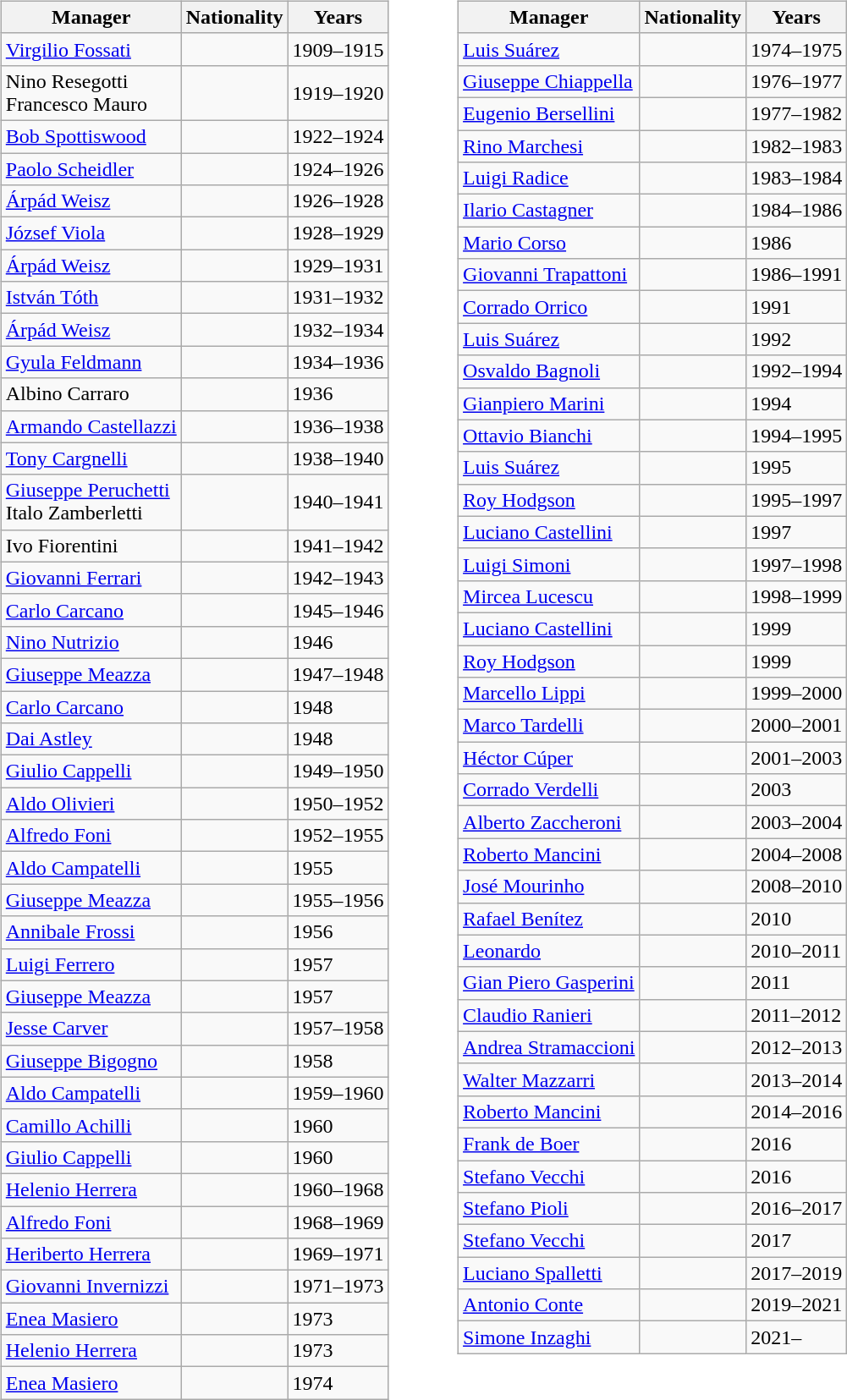<table>
<tr>
<td width="10"> </td>
<td valign="top"><br><table class="wikitable" style="text-align: center">
<tr>
<th>Manager</th>
<th>Nationality</th>
<th>Years</th>
</tr>
<tr>
<td align=left><a href='#'>Virgilio Fossati</a></td>
<td></td>
<td align=left>1909–1915</td>
</tr>
<tr>
<td align=left>Nino Resegotti<br>Francesco Mauro</td>
<td></td>
<td align=left>1919–1920</td>
</tr>
<tr>
<td align=left><a href='#'>Bob Spottiswood</a></td>
<td></td>
<td align=left>1922–1924</td>
</tr>
<tr>
<td align=left><a href='#'>Paolo Scheidler</a></td>
<td></td>
<td align=left>1924–1926</td>
</tr>
<tr>
<td align=left><a href='#'>Árpád Weisz</a></td>
<td></td>
<td align=left>1926–1928</td>
</tr>
<tr>
<td align=left><a href='#'>József Viola</a></td>
<td></td>
<td align=left>1928–1929</td>
</tr>
<tr>
<td align=left><a href='#'>Árpád Weisz</a></td>
<td></td>
<td align=left>1929–1931</td>
</tr>
<tr>
<td align=left><a href='#'>István Tóth</a></td>
<td></td>
<td align=left>1931–1932</td>
</tr>
<tr>
<td align=left><a href='#'>Árpád Weisz</a></td>
<td></td>
<td align=left>1932–1934</td>
</tr>
<tr>
<td align=left><a href='#'>Gyula Feldmann</a></td>
<td></td>
<td align=left>1934–1936</td>
</tr>
<tr>
<td align=left>Albino Carraro</td>
<td></td>
<td align=left>1936</td>
</tr>
<tr>
<td align=left><a href='#'>Armando Castellazzi</a></td>
<td></td>
<td align=left>1936–1938</td>
</tr>
<tr>
<td align=left><a href='#'>Tony Cargnelli</a></td>
<td></td>
<td align=left>1938–1940</td>
</tr>
<tr>
<td align=left><a href='#'>Giuseppe Peruchetti</a><br>Italo Zamberletti</td>
<td></td>
<td align=left>1940–1941</td>
</tr>
<tr>
<td align=left>Ivo Fiorentini</td>
<td></td>
<td align=left>1941–1942</td>
</tr>
<tr>
<td align=left><a href='#'>Giovanni Ferrari</a></td>
<td></td>
<td align=left>1942–1943</td>
</tr>
<tr>
<td align=left><a href='#'>Carlo Carcano</a></td>
<td></td>
<td align=left>1945–1946</td>
</tr>
<tr>
<td align=left><a href='#'>Nino Nutrizio</a></td>
<td></td>
<td align=left>1946</td>
</tr>
<tr>
<td align=left><a href='#'>Giuseppe Meazza</a></td>
<td></td>
<td align=left>1947–1948</td>
</tr>
<tr>
<td align=left><a href='#'>Carlo Carcano</a></td>
<td></td>
<td align=left>1948</td>
</tr>
<tr>
<td align=left><a href='#'>Dai Astley</a></td>
<td></td>
<td align=left>1948</td>
</tr>
<tr>
<td align=left><a href='#'>Giulio Cappelli</a></td>
<td></td>
<td align=left>1949–1950</td>
</tr>
<tr>
<td align=left><a href='#'>Aldo Olivieri</a></td>
<td></td>
<td align=left>1950–1952</td>
</tr>
<tr>
<td align=left><a href='#'>Alfredo Foni</a></td>
<td></td>
<td align=left>1952–1955</td>
</tr>
<tr>
<td align=left><a href='#'>Aldo Campatelli</a></td>
<td></td>
<td align=left>1955</td>
</tr>
<tr>
<td align=left><a href='#'>Giuseppe Meazza</a></td>
<td></td>
<td align=left>1955–1956</td>
</tr>
<tr>
<td align=left><a href='#'>Annibale Frossi</a></td>
<td></td>
<td align=left>1956</td>
</tr>
<tr>
<td align=left><a href='#'>Luigi Ferrero</a></td>
<td></td>
<td align=left>1957</td>
</tr>
<tr>
<td align=left><a href='#'>Giuseppe Meazza</a></td>
<td></td>
<td align=left>1957</td>
</tr>
<tr>
<td align=left><a href='#'>Jesse Carver</a></td>
<td></td>
<td align=left>1957–1958</td>
</tr>
<tr>
<td align=left><a href='#'>Giuseppe Bigogno</a></td>
<td></td>
<td align=left>1958</td>
</tr>
<tr>
<td align=left><a href='#'>Aldo Campatelli</a></td>
<td></td>
<td align=left>1959–1960</td>
</tr>
<tr>
<td align=left><a href='#'>Camillo Achilli</a></td>
<td></td>
<td align=left>1960</td>
</tr>
<tr>
<td align=left><a href='#'>Giulio Cappelli</a></td>
<td></td>
<td align=left>1960</td>
</tr>
<tr>
<td align=left><a href='#'>Helenio Herrera</a></td>
<td></td>
<td align=left>1960–1968</td>
</tr>
<tr>
<td align=left><a href='#'>Alfredo Foni</a></td>
<td></td>
<td align=left>1968–1969</td>
</tr>
<tr>
<td align=left><a href='#'>Heriberto Herrera</a></td>
<td></td>
<td align=left>1969–1971</td>
</tr>
<tr>
<td align=left><a href='#'>Giovanni Invernizzi</a></td>
<td></td>
<td align=left>1971–1973</td>
</tr>
<tr>
<td align=left><a href='#'>Enea Masiero</a></td>
<td></td>
<td align=left>1973</td>
</tr>
<tr>
<td align=left><a href='#'>Helenio Herrera</a></td>
<td></td>
<td align=left>1973</td>
</tr>
<tr>
<td align=left><a href='#'>Enea Masiero</a></td>
<td></td>
<td align=left>1974</td>
</tr>
</table>
</td>
<td width="30"> </td>
<td valign="top"><br><table class="wikitable" style="text-align: center">
<tr>
<th>Manager</th>
<th>Nationality</th>
<th>Years</th>
</tr>
<tr>
<td align=left><a href='#'>Luis Suárez</a></td>
<td></td>
<td align=left>1974–1975</td>
</tr>
<tr>
<td align=left><a href='#'>Giuseppe Chiappella</a></td>
<td></td>
<td align=left>1976–1977</td>
</tr>
<tr>
<td align=left><a href='#'>Eugenio Bersellini</a></td>
<td></td>
<td align=left>1977–1982</td>
</tr>
<tr>
<td align=left><a href='#'>Rino Marchesi</a></td>
<td></td>
<td align=left>1982–1983</td>
</tr>
<tr>
<td align=left><a href='#'>Luigi Radice</a></td>
<td></td>
<td align=left>1983–1984</td>
</tr>
<tr>
<td align=left><a href='#'>Ilario Castagner</a></td>
<td></td>
<td align=left>1984–1986</td>
</tr>
<tr>
<td align=left><a href='#'>Mario Corso</a></td>
<td></td>
<td align=left>1986</td>
</tr>
<tr>
<td align=left><a href='#'>Giovanni Trapattoni</a></td>
<td></td>
<td align=left>1986–1991</td>
</tr>
<tr>
<td align=left><a href='#'>Corrado Orrico</a></td>
<td></td>
<td align=left>1991</td>
</tr>
<tr>
<td align=left><a href='#'>Luis Suárez</a></td>
<td></td>
<td align=left>1992</td>
</tr>
<tr>
<td align=left><a href='#'>Osvaldo Bagnoli</a></td>
<td></td>
<td align=left>1992–1994</td>
</tr>
<tr>
<td align=left><a href='#'>Gianpiero Marini</a></td>
<td></td>
<td align=left>1994</td>
</tr>
<tr>
<td align=left><a href='#'>Ottavio Bianchi</a></td>
<td></td>
<td align=left>1994–1995</td>
</tr>
<tr>
<td align=left><a href='#'>Luis Suárez</a></td>
<td></td>
<td align=left>1995</td>
</tr>
<tr>
<td align=left><a href='#'>Roy Hodgson</a></td>
<td></td>
<td align=left>1995–1997</td>
</tr>
<tr>
<td align=left><a href='#'>Luciano Castellini</a></td>
<td></td>
<td align=left>1997</td>
</tr>
<tr>
<td align=left><a href='#'>Luigi Simoni</a></td>
<td></td>
<td align=left>1997–1998</td>
</tr>
<tr>
<td align=left><a href='#'>Mircea Lucescu</a></td>
<td></td>
<td align=left>1998–1999</td>
</tr>
<tr>
<td align=left><a href='#'>Luciano Castellini</a></td>
<td></td>
<td align=left>1999</td>
</tr>
<tr>
<td align=left><a href='#'>Roy Hodgson</a></td>
<td></td>
<td align=left>1999</td>
</tr>
<tr>
<td align=left><a href='#'>Marcello Lippi</a></td>
<td></td>
<td align=left>1999–2000</td>
</tr>
<tr>
<td align=left><a href='#'>Marco Tardelli</a></td>
<td></td>
<td align=left>2000–2001</td>
</tr>
<tr>
<td align=left><a href='#'>Héctor Cúper</a></td>
<td></td>
<td align=left>2001–2003</td>
</tr>
<tr>
<td align=left><a href='#'>Corrado Verdelli</a></td>
<td></td>
<td align=left>2003</td>
</tr>
<tr>
<td align=left><a href='#'>Alberto Zaccheroni</a></td>
<td></td>
<td align=left>2003–2004</td>
</tr>
<tr>
<td align=left><a href='#'>Roberto Mancini</a></td>
<td></td>
<td align=left>2004–2008</td>
</tr>
<tr>
<td align=left><a href='#'>José Mourinho</a></td>
<td></td>
<td align=left>2008–2010</td>
</tr>
<tr>
<td align=left><a href='#'>Rafael Benítez</a></td>
<td></td>
<td align=left>2010</td>
</tr>
<tr>
<td align=left><a href='#'>Leonardo</a></td>
<td></td>
<td align=left>2010–2011</td>
</tr>
<tr>
<td align=left><a href='#'>Gian Piero Gasperini</a></td>
<td></td>
<td align=left>2011</td>
</tr>
<tr>
<td align=left><a href='#'>Claudio Ranieri</a></td>
<td></td>
<td align=left>2011–2012</td>
</tr>
<tr>
<td align=left><a href='#'>Andrea Stramaccioni</a></td>
<td></td>
<td align=left>2012–2013</td>
</tr>
<tr>
<td align=left><a href='#'>Walter Mazzarri</a></td>
<td></td>
<td align=left>2013–2014</td>
</tr>
<tr>
<td align=left><a href='#'>Roberto Mancini</a></td>
<td></td>
<td align=left>2014–2016</td>
</tr>
<tr>
<td align=left><a href='#'>Frank de Boer</a></td>
<td></td>
<td align=left>2016</td>
</tr>
<tr>
<td align=left><a href='#'>Stefano Vecchi</a></td>
<td></td>
<td align=left>2016</td>
</tr>
<tr>
<td align=left><a href='#'>Stefano Pioli</a></td>
<td></td>
<td align=left>2016–2017</td>
</tr>
<tr>
<td align=left><a href='#'>Stefano Vecchi</a></td>
<td></td>
<td align=left>2017</td>
</tr>
<tr>
<td align=left><a href='#'>Luciano Spalletti</a></td>
<td></td>
<td align=left>2017–2019</td>
</tr>
<tr>
<td align=left><a href='#'>Antonio Conte</a></td>
<td></td>
<td align=left>2019–2021</td>
</tr>
<tr>
<td align=left><a href='#'>Simone Inzaghi</a></td>
<td></td>
<td align=left>2021–</td>
</tr>
</table>
</td>
</tr>
</table>
